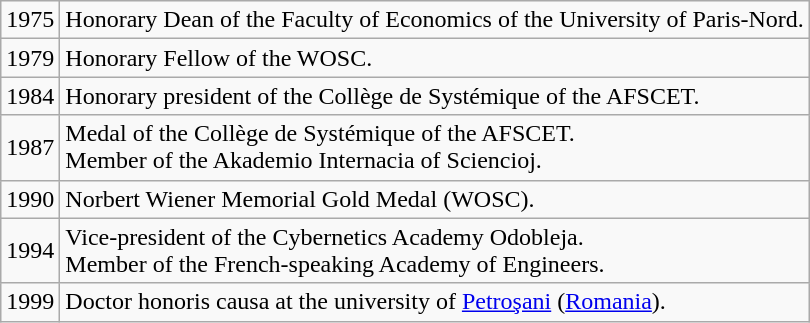<table class = "wikitable">
<tr>
<td>1975</td>
<td>Honorary Dean of the Faculty of Economics of the University of Paris-Nord.</td>
</tr>
<tr>
<td>1979</td>
<td>Honorary Fellow of the WOSC.</td>
</tr>
<tr>
<td>1984</td>
<td>Honorary president of the Collège de Systémique of the AFSCET.</td>
</tr>
<tr>
<td>1987</td>
<td>Medal of the Collège de Systémique of the AFSCET.<br>Member of the Akademio Internacia of Sciencioj.</td>
</tr>
<tr>
<td>1990</td>
<td>Norbert Wiener Memorial Gold Medal (WOSC).</td>
</tr>
<tr>
<td>1994</td>
<td>Vice-president of the Cybernetics Academy Odobleja.<br>Member of the French-speaking Academy of Engineers.</td>
</tr>
<tr>
<td>1999</td>
<td>Doctor honoris causa at the university of <a href='#'>Petroşani</a> (<a href='#'>Romania</a>).</td>
</tr>
</table>
